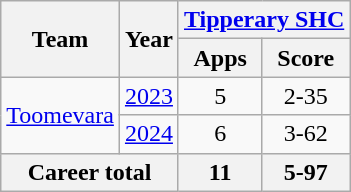<table class="wikitable" style="text-align:center">
<tr>
<th rowspan="2">Team</th>
<th rowspan="2">Year</th>
<th colspan="2"><a href='#'>Tipperary SHC</a></th>
</tr>
<tr>
<th>Apps</th>
<th>Score</th>
</tr>
<tr>
<td rowspan="2"><a href='#'>Toomevara</a></td>
<td><a href='#'>2023</a></td>
<td>5</td>
<td>2-35</td>
</tr>
<tr>
<td><a href='#'>2024</a></td>
<td>6</td>
<td>3-62</td>
</tr>
<tr>
<th colspan="2">Career total</th>
<th>11</th>
<th>5-97</th>
</tr>
</table>
